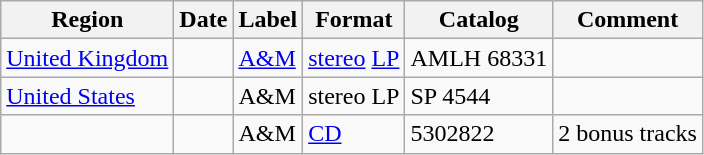<table class="wikitable">
<tr>
<th>Region</th>
<th>Date</th>
<th>Label</th>
<th>Format</th>
<th>Catalog</th>
<th>Comment</th>
</tr>
<tr>
<td><a href='#'>United Kingdom</a></td>
<td></td>
<td><a href='#'>A&M</a></td>
<td><a href='#'>stereo</a> <a href='#'>LP</a></td>
<td>AMLH 68331</td>
<td></td>
</tr>
<tr>
<td><a href='#'>United States</a></td>
<td></td>
<td>A&M</td>
<td>stereo LP</td>
<td>SP 4544</td>
<td></td>
</tr>
<tr>
<td></td>
<td></td>
<td>A&M</td>
<td><a href='#'>CD</a></td>
<td>5302822</td>
<td>2 bonus tracks</td>
</tr>
</table>
